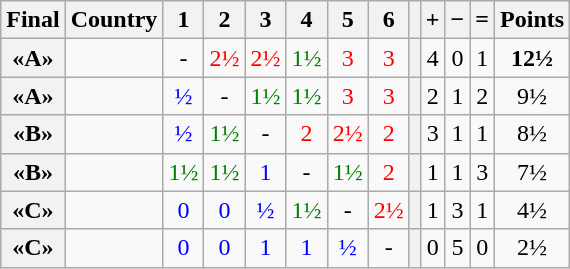<table class="wikitable" style="text-align:center">
<tr>
<th>Final</th>
<th>Country</th>
<th>1</th>
<th>2</th>
<th>3</th>
<th>4</th>
<th>5</th>
<th>6</th>
<th></th>
<th>+</th>
<th>−</th>
<th>=</th>
<th>Points</th>
</tr>
<tr>
<th>«A»</th>
<td style="text-align: left"></td>
<td>-</td>
<td style="color:red;">2½</td>
<td style="color:red;">2½</td>
<td style="color:green;">1½</td>
<td style="color:red;">3</td>
<td style="color:red;">3</td>
<th></th>
<td>4</td>
<td>0</td>
<td>1</td>
<td><strong>12½</strong></td>
</tr>
<tr>
<th>«A»</th>
<td style="text-align: left"></td>
<td style="color:blue;">½</td>
<td>-</td>
<td style="color:green;">1½</td>
<td style="color:green;">1½</td>
<td style="color:red;">3</td>
<td style="color:red;">3</td>
<th></th>
<td>2</td>
<td>1</td>
<td>2</td>
<td>9½</td>
</tr>
<tr>
<th>«B»</th>
<td style="text-align: left"></td>
<td style="color:blue;">½</td>
<td style="color:green;">1½</td>
<td>-</td>
<td style="color:red;">2</td>
<td style="color:red;">2½</td>
<td style="color:red;">2</td>
<th></th>
<td>3</td>
<td>1</td>
<td>1</td>
<td>8½</td>
</tr>
<tr>
<th>«B»</th>
<td style="text-align: left"></td>
<td style="color:green;">1½</td>
<td style="color:green;">1½</td>
<td style="color:blue;">1</td>
<td>-</td>
<td style="color:green;">1½</td>
<td style="color:red;">2</td>
<th></th>
<td>1</td>
<td>1</td>
<td>3</td>
<td>7½</td>
</tr>
<tr>
<th>«C»</th>
<td style="text-align: left"></td>
<td style="color:blue;">0</td>
<td style="color:blue;">0</td>
<td style="color:blue;">½</td>
<td style="color:green;">1½</td>
<td>-</td>
<td style="color:red;">2½</td>
<th></th>
<td>1</td>
<td>3</td>
<td>1</td>
<td>4½</td>
</tr>
<tr>
<th>«C»</th>
<td style="text-align: left"></td>
<td style="color:blue;">0</td>
<td style="color:blue;">0</td>
<td style="color:blue;">1</td>
<td style="color:blue;">1</td>
<td style="color:blue;">½</td>
<td>-</td>
<th></th>
<td>0</td>
<td>5</td>
<td>0</td>
<td>2½</td>
</tr>
</table>
